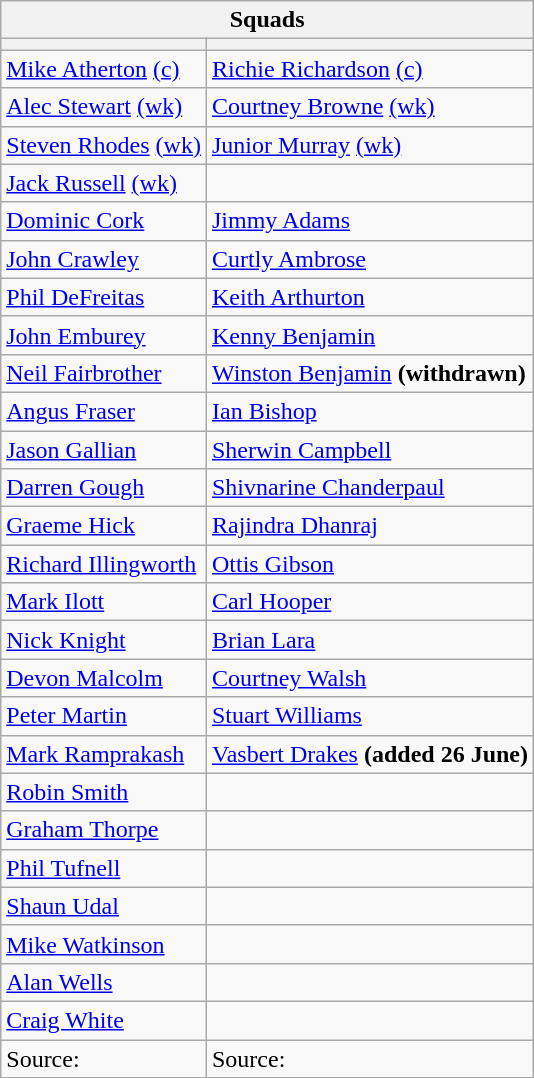<table class="wikitable">
<tr>
<th colspan=2>Squads</th>
</tr>
<tr>
<th></th>
<th></th>
</tr>
<tr>
<td><a href='#'>Mike Atherton</a> <a href='#'>(c)</a></td>
<td><a href='#'>Richie Richardson</a> <a href='#'>(c)</a></td>
</tr>
<tr>
<td><a href='#'>Alec Stewart</a> <a href='#'>(wk)</a></td>
<td><a href='#'>Courtney Browne</a> <a href='#'>(wk)</a></td>
</tr>
<tr>
<td><a href='#'>Steven Rhodes</a> <a href='#'>(wk)</a></td>
<td><a href='#'>Junior Murray</a> <a href='#'>(wk)</a></td>
</tr>
<tr>
<td><a href='#'>Jack Russell</a> <a href='#'>(wk)</a></td>
<td></td>
</tr>
<tr>
<td><a href='#'>Dominic Cork</a></td>
<td><a href='#'>Jimmy Adams</a></td>
</tr>
<tr>
<td><a href='#'>John Crawley</a></td>
<td><a href='#'>Curtly Ambrose</a></td>
</tr>
<tr>
<td><a href='#'>Phil DeFreitas</a></td>
<td><a href='#'>Keith Arthurton</a></td>
</tr>
<tr>
<td><a href='#'>John Emburey</a></td>
<td><a href='#'>Kenny Benjamin</a></td>
</tr>
<tr>
<td><a href='#'>Neil Fairbrother</a></td>
<td><a href='#'>Winston Benjamin</a> <strong>(withdrawn)</strong></td>
</tr>
<tr>
<td><a href='#'>Angus Fraser</a></td>
<td><a href='#'>Ian Bishop</a></td>
</tr>
<tr>
<td><a href='#'>Jason Gallian</a></td>
<td><a href='#'>Sherwin Campbell</a></td>
</tr>
<tr>
<td><a href='#'>Darren Gough</a></td>
<td><a href='#'>Shivnarine Chanderpaul</a></td>
</tr>
<tr>
<td><a href='#'>Graeme Hick</a></td>
<td><a href='#'>Rajindra Dhanraj</a></td>
</tr>
<tr>
<td><a href='#'>Richard Illingworth</a></td>
<td><a href='#'>Ottis Gibson</a></td>
</tr>
<tr>
<td><a href='#'>Mark Ilott</a></td>
<td><a href='#'>Carl Hooper</a></td>
</tr>
<tr>
<td><a href='#'>Nick Knight</a></td>
<td><a href='#'>Brian Lara</a></td>
</tr>
<tr>
<td><a href='#'>Devon Malcolm</a></td>
<td><a href='#'>Courtney Walsh</a></td>
</tr>
<tr>
<td><a href='#'>Peter Martin</a></td>
<td><a href='#'>Stuart Williams</a></td>
</tr>
<tr>
<td><a href='#'>Mark Ramprakash</a></td>
<td><a href='#'>Vasbert Drakes</a> <strong>(added 26 June)</strong></td>
</tr>
<tr>
<td><a href='#'>Robin Smith</a></td>
<td></td>
</tr>
<tr>
<td><a href='#'>Graham Thorpe</a></td>
<td></td>
</tr>
<tr>
<td><a href='#'>Phil Tufnell</a></td>
<td></td>
</tr>
<tr>
<td><a href='#'>Shaun Udal</a></td>
<td></td>
</tr>
<tr>
<td><a href='#'>Mike Watkinson</a></td>
<td></td>
</tr>
<tr>
<td><a href='#'>Alan Wells</a></td>
<td></td>
</tr>
<tr>
<td><a href='#'>Craig White</a></td>
<td></td>
</tr>
<tr>
<td>Source:</td>
<td>Source:</td>
</tr>
<tr>
</tr>
</table>
